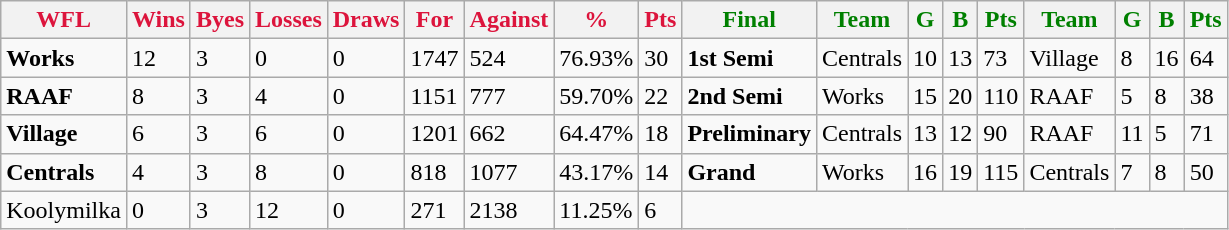<table class="wikitable">
<tr>
<th style="color:crimson">WFL</th>
<th style="color:crimson">Wins</th>
<th style="color:crimson">Byes</th>
<th style="color:crimson">Losses</th>
<th style="color:crimson">Draws</th>
<th style="color:crimson">For</th>
<th style="color:crimson">Against</th>
<th style="color:crimson">%</th>
<th style="color:crimson">Pts</th>
<th style="color:green">Final</th>
<th style="color:green">Team</th>
<th style="color:green">G</th>
<th style="color:green">B</th>
<th style="color:green">Pts</th>
<th style="color:green">Team</th>
<th style="color:green">G</th>
<th style="color:green">B</th>
<th style="color:green">Pts</th>
</tr>
<tr>
<td><strong>	Works	</strong></td>
<td>12</td>
<td>3</td>
<td>0</td>
<td>0</td>
<td>1747</td>
<td>524</td>
<td>76.93%</td>
<td>30</td>
<td><strong>1st Semi</strong></td>
<td>Centrals</td>
<td>10</td>
<td>13</td>
<td>73</td>
<td>Village</td>
<td>8</td>
<td>16</td>
<td>64</td>
</tr>
<tr>
<td><strong>	RAAF	</strong></td>
<td>8</td>
<td>3</td>
<td>4</td>
<td>0</td>
<td>1151</td>
<td>777</td>
<td>59.70%</td>
<td>22</td>
<td><strong>2nd Semi</strong></td>
<td>Works</td>
<td>15</td>
<td>20</td>
<td>110</td>
<td>RAAF</td>
<td>5</td>
<td>8</td>
<td>38</td>
</tr>
<tr>
<td><strong>	Village	</strong></td>
<td>6</td>
<td>3</td>
<td>6</td>
<td>0</td>
<td>1201</td>
<td>662</td>
<td>64.47%</td>
<td>18</td>
<td><strong>Preliminary</strong></td>
<td>Centrals</td>
<td>13</td>
<td>12</td>
<td>90</td>
<td>RAAF</td>
<td>11</td>
<td>5</td>
<td>71</td>
</tr>
<tr>
<td><strong>	Centrals	</strong></td>
<td>4</td>
<td>3</td>
<td>8</td>
<td>0</td>
<td>818</td>
<td>1077</td>
<td>43.17%</td>
<td>14</td>
<td><strong>Grand</strong></td>
<td>Works</td>
<td>16</td>
<td>19</td>
<td>115</td>
<td>Centrals</td>
<td>7</td>
<td>8</td>
<td>50</td>
</tr>
<tr>
<td>Koolymilka</td>
<td>0</td>
<td>3</td>
<td>12</td>
<td>0</td>
<td>271</td>
<td>2138</td>
<td>11.25%</td>
<td>6</td>
</tr>
</table>
